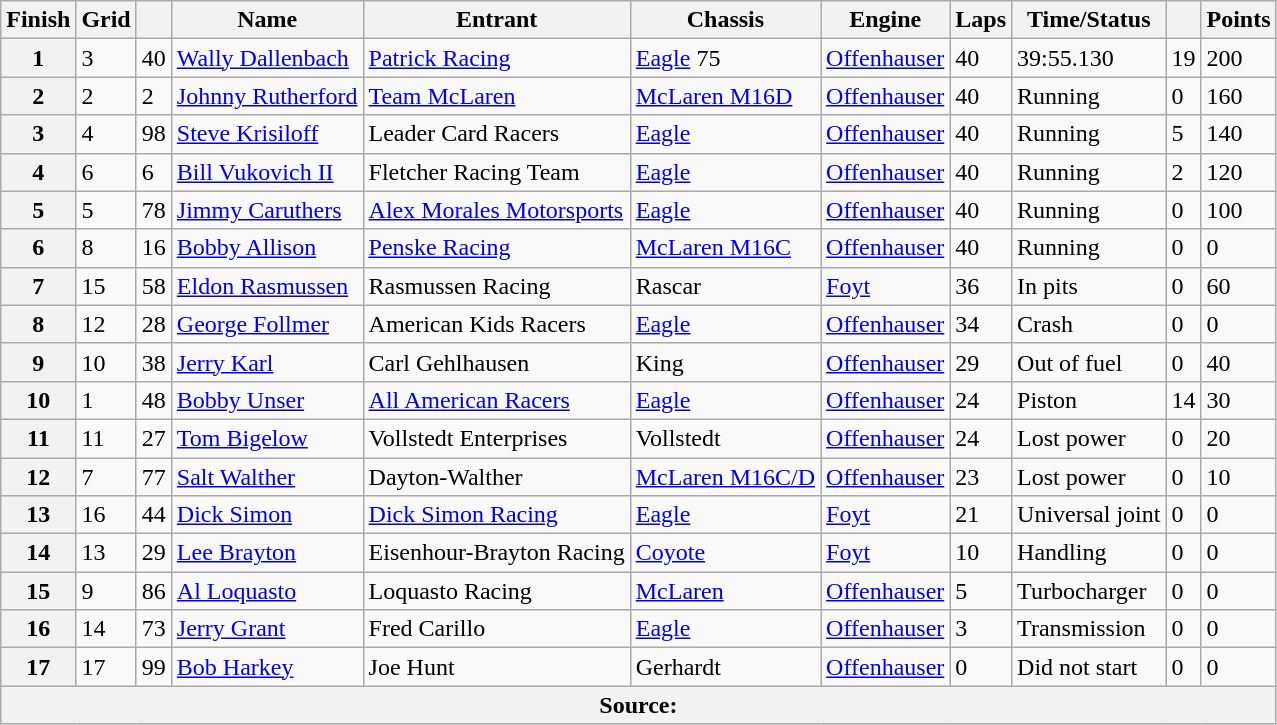<table class="wikitable">
<tr>
<th>Finish</th>
<th>Grid</th>
<th></th>
<th>Name</th>
<th>Entrant</th>
<th>Chassis</th>
<th>Engine</th>
<th>Laps</th>
<th>Time/Status</th>
<th></th>
<th>Points</th>
</tr>
<tr>
<th>1</th>
<td>3</td>
<td>40</td>
<td> <a href='#'>Wally Dallenbach</a></td>
<td><a href='#'>Patrick Racing</a></td>
<td><a href='#'>Eagle</a> 75</td>
<td><a href='#'>Offenhauser</a></td>
<td>40</td>
<td>39:55.130</td>
<td>19</td>
<td>200</td>
</tr>
<tr>
<th>2</th>
<td>2</td>
<td>2</td>
<td> <a href='#'>Johnny Rutherford</a></td>
<td><a href='#'>Team McLaren</a></td>
<td><a href='#'>McLaren M16D</a></td>
<td><a href='#'>Offenhauser</a></td>
<td>40</td>
<td>Running</td>
<td>0</td>
<td>160</td>
</tr>
<tr>
<th>3</th>
<td>4</td>
<td>98</td>
<td> <a href='#'>Steve Krisiloff</a></td>
<td>Leader Card Racers</td>
<td><a href='#'>Eagle</a></td>
<td><a href='#'>Offenhauser</a></td>
<td>40</td>
<td>Running</td>
<td>5</td>
<td>140</td>
</tr>
<tr>
<th>4</th>
<td>6</td>
<td>6</td>
<td> <a href='#'>Bill Vukovich II</a></td>
<td>Fletcher Racing Team</td>
<td><a href='#'>Eagle</a></td>
<td><a href='#'>Offenhauser</a></td>
<td>40</td>
<td>Running</td>
<td>2</td>
<td>120</td>
</tr>
<tr>
<th>5</th>
<td>5</td>
<td>78</td>
<td> <a href='#'>Jimmy Caruthers</a></td>
<td><a href='#'>Alex Morales Motorsports</a></td>
<td><a href='#'>Eagle</a></td>
<td><a href='#'>Offenhauser</a></td>
<td>40</td>
<td>Running</td>
<td>0</td>
<td>100</td>
</tr>
<tr>
<th>6</th>
<td>8</td>
<td>16</td>
<td> <a href='#'>Bobby Allison</a></td>
<td><a href='#'>Penske Racing</a></td>
<td><a href='#'>McLaren M16C</a></td>
<td><a href='#'>Offenhauser</a></td>
<td>40</td>
<td>Running</td>
<td>0</td>
<td>0</td>
</tr>
<tr>
<th>7</th>
<td>15</td>
<td>58</td>
<td> <a href='#'>Eldon Rasmussen</a></td>
<td>Rasmussen Racing</td>
<td>Rascar</td>
<td><a href='#'>Foyt</a></td>
<td>36</td>
<td>In pits</td>
<td>0</td>
<td>60</td>
</tr>
<tr>
<th>8</th>
<td>12</td>
<td>28</td>
<td> <a href='#'>George Follmer</a></td>
<td>American Kids Racers</td>
<td><a href='#'>Eagle</a></td>
<td><a href='#'>Offenhauser</a></td>
<td>34</td>
<td>Crash</td>
<td>0</td>
<td>0</td>
</tr>
<tr>
<th>9</th>
<td>10</td>
<td>38</td>
<td> <a href='#'>Jerry Karl</a></td>
<td>Carl Gehlhausen</td>
<td>King</td>
<td><a href='#'>Offenhauser</a></td>
<td>29</td>
<td>Out of fuel</td>
<td>0</td>
<td>40</td>
</tr>
<tr>
<th>10</th>
<td>1</td>
<td>48</td>
<td> <a href='#'>Bobby Unser</a></td>
<td><a href='#'>All American Racers</a></td>
<td><a href='#'>Eagle</a></td>
<td><a href='#'>Offenhauser</a></td>
<td>24</td>
<td>Piston</td>
<td>14</td>
<td>30</td>
</tr>
<tr>
<th>11</th>
<td>11</td>
<td>27</td>
<td> <a href='#'>Tom Bigelow</a></td>
<td>Vollstedt Enterprises</td>
<td>Vollstedt</td>
<td><a href='#'>Offenhauser</a></td>
<td>24</td>
<td>Lost power</td>
<td>0</td>
<td>20</td>
</tr>
<tr>
<th>12</th>
<td>7</td>
<td>77</td>
<td> <a href='#'>Salt Walther</a></td>
<td>Dayton-Walther</td>
<td><a href='#'>McLaren M16C/D</a></td>
<td><a href='#'>Offenhauser</a></td>
<td>23</td>
<td>Lost power</td>
<td>0</td>
<td>10</td>
</tr>
<tr>
<th>13</th>
<td>16</td>
<td>44</td>
<td> <a href='#'>Dick Simon</a></td>
<td><a href='#'>Dick Simon Racing</a></td>
<td><a href='#'>Eagle</a></td>
<td><a href='#'>Foyt</a></td>
<td>21</td>
<td>Universal joint</td>
<td>0</td>
<td>0</td>
</tr>
<tr>
<th>14</th>
<td>13</td>
<td>29</td>
<td> <a href='#'>Lee Brayton</a></td>
<td>Eisenhour-Brayton Racing</td>
<td><a href='#'>Coyote</a></td>
<td><a href='#'>Foyt</a></td>
<td>10</td>
<td>Handling</td>
<td>0</td>
<td>0</td>
</tr>
<tr>
<th>15</th>
<td>9</td>
<td>86</td>
<td> <a href='#'>Al Loquasto</a></td>
<td>Loquasto Racing</td>
<td><a href='#'>McLaren</a></td>
<td><a href='#'>Offenhauser</a></td>
<td>5</td>
<td>Turbocharger</td>
<td>0</td>
<td>0</td>
</tr>
<tr>
<th>16</th>
<td>14</td>
<td>73</td>
<td> <a href='#'>Jerry Grant</a></td>
<td>Fred Carillo</td>
<td><a href='#'>Eagle</a></td>
<td><a href='#'>Offenhauser</a></td>
<td>3</td>
<td>Transmission</td>
<td>0</td>
<td>0</td>
</tr>
<tr>
<th>17</th>
<td>17</td>
<td>99</td>
<td> <a href='#'>Bob Harkey</a></td>
<td>Joe Hunt</td>
<td>Gerhardt</td>
<td><a href='#'>Offenhauser</a></td>
<td>0</td>
<td>Did not start</td>
<td>0</td>
<td>0</td>
</tr>
<tr>
<th colspan=11>Source:</th>
</tr>
</table>
